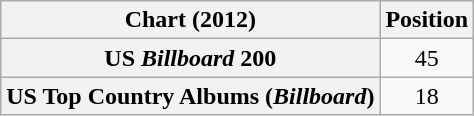<table class="wikitable plainrowheaders" style="text-align:center;">
<tr>
<th>Chart (2012)</th>
<th>Position</th>
</tr>
<tr>
<th scope="row">US <em>Billboard</em> 200</th>
<td>45</td>
</tr>
<tr>
<th scope="row">US Top Country Albums (<em>Billboard</em>)</th>
<td>18</td>
</tr>
</table>
